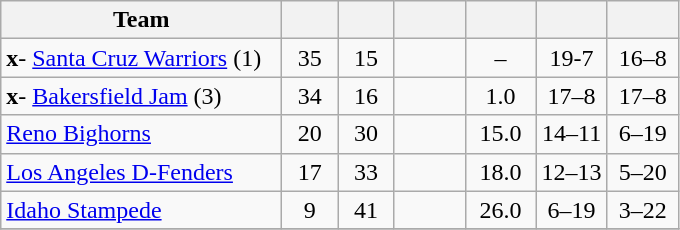<table class="wikitable" style="text-align:center">
<tr>
<th style="width:180px">Team</th>
<th style="width:30px"></th>
<th style="width:30px"></th>
<th style="width:40px"></th>
<th style="width:40px"></th>
<th style="width:40px"></th>
<th style="width:40px"></th>
</tr>
<tr>
<td align=left><strong>x</strong>- <a href='#'>Santa Cruz Warriors</a> (1)</td>
<td>35</td>
<td>15</td>
<td></td>
<td>–</td>
<td>19-7</td>
<td>16–8</td>
</tr>
<tr>
<td align=left><strong>x</strong>- <a href='#'>Bakersfield Jam</a> (3)</td>
<td>34</td>
<td>16</td>
<td></td>
<td>1.0</td>
<td>17–8</td>
<td>17–8</td>
</tr>
<tr>
<td align=left><a href='#'>Reno Bighorns</a></td>
<td>20</td>
<td>30</td>
<td></td>
<td>15.0</td>
<td>14–11</td>
<td>6–19</td>
</tr>
<tr>
<td align=left><a href='#'>Los Angeles D-Fenders</a></td>
<td>17</td>
<td>33</td>
<td></td>
<td>18.0</td>
<td>12–13</td>
<td>5–20</td>
</tr>
<tr>
<td align=left><a href='#'>Idaho Stampede</a></td>
<td>9</td>
<td>41</td>
<td></td>
<td>26.0</td>
<td>6–19</td>
<td>3–22</td>
</tr>
<tr>
</tr>
</table>
